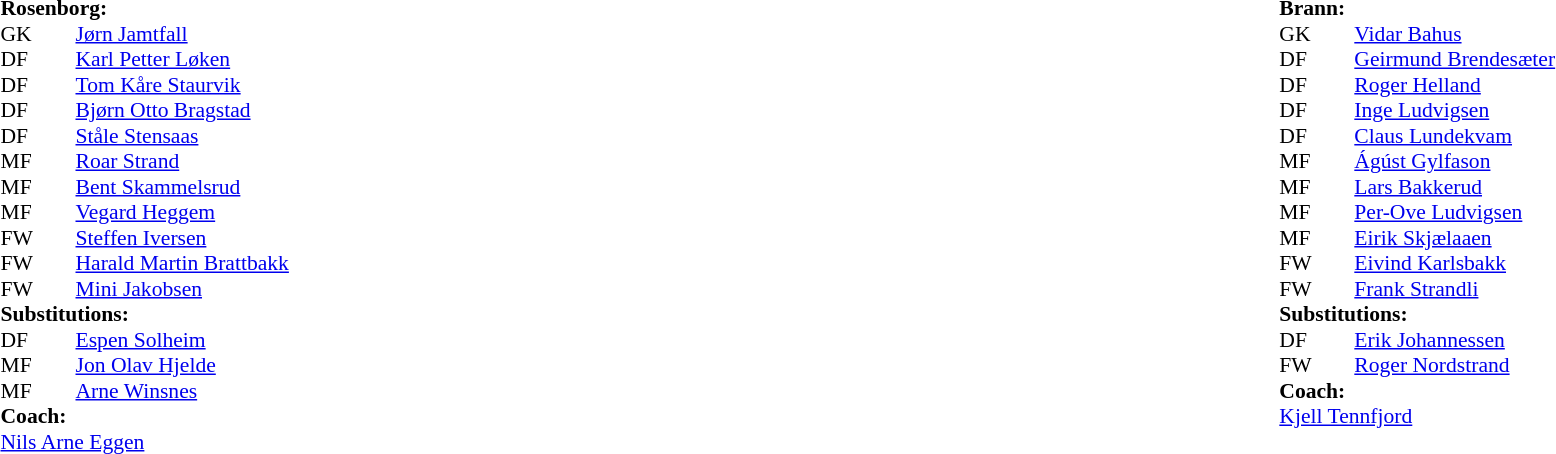<table width=100%>
<tr>
<td valign=top width=50%><br><table style=font-size:90% cellspacing=0 cellpadding=0>
<tr>
<td colspan="4"><strong>Rosenborg:</strong></td>
</tr>
<tr>
<th width=25></th>
<th width=25></th>
</tr>
<tr>
<td>GK</td>
<td></td>
<td> <a href='#'>Jørn Jamtfall</a></td>
</tr>
<tr>
<td>DF</td>
<td></td>
<td> <a href='#'>Karl Petter Løken</a></td>
</tr>
<tr>
<td>DF</td>
<td></td>
<td> <a href='#'>Tom Kåre Staurvik</a></td>
</tr>
<tr>
<td>DF</td>
<td></td>
<td> <a href='#'>Bjørn Otto Bragstad</a></td>
</tr>
<tr>
<td>DF</td>
<td></td>
<td> <a href='#'>Ståle Stensaas</a></td>
</tr>
<tr>
<td>MF</td>
<td></td>
<td> <a href='#'>Roar Strand</a></td>
<td></td>
<td></td>
</tr>
<tr>
<td>MF</td>
<td></td>
<td> <a href='#'>Bent Skammelsrud</a></td>
</tr>
<tr>
<td>MF</td>
<td></td>
<td> <a href='#'>Vegard Heggem</a></td>
<td></td>
<td></td>
</tr>
<tr>
<td>FW</td>
<td></td>
<td> <a href='#'>Steffen Iversen</a></td>
</tr>
<tr>
<td>FW</td>
<td></td>
<td> <a href='#'>Harald Martin Brattbakk</a></td>
</tr>
<tr>
<td>FW</td>
<td></td>
<td> <a href='#'>Mini Jakobsen</a></td>
<td></td>
<td></td>
</tr>
<tr>
<td colspan=3><strong>Substitutions:</strong></td>
</tr>
<tr>
<td>DF</td>
<td></td>
<td> <a href='#'>Espen Solheim</a></td>
<td></td>
<td></td>
</tr>
<tr>
<td>MF</td>
<td></td>
<td> <a href='#'>Jon Olav Hjelde</a></td>
<td></td>
<td></td>
</tr>
<tr>
<td>MF</td>
<td></td>
<td> <a href='#'>Arne Winsnes</a></td>
<td></td>
<td></td>
</tr>
<tr>
<td colspan=3><strong>Coach:</strong></td>
</tr>
<tr>
<td colspan=4> <a href='#'>Nils Arne Eggen</a></td>
</tr>
</table>
</td>
<td valign="top" width="50%"><br><table style="font-size: 90%" cellspacing="0" cellpadding="0" align=center>
<tr>
<td colspan="4"><strong>Brann:</strong></td>
</tr>
<tr>
<th width=25></th>
<th width=25></th>
</tr>
<tr>
<td>GK</td>
<td></td>
<td> <a href='#'>Vidar Bahus</a></td>
</tr>
<tr>
<td>DF</td>
<td></td>
<td> <a href='#'>Geirmund Brendesæter</a></td>
<td></td>
</tr>
<tr>
<td>DF</td>
<td></td>
<td> <a href='#'>Roger Helland</a></td>
</tr>
<tr>
<td>DF</td>
<td></td>
<td> <a href='#'>Inge Ludvigsen</a></td>
</tr>
<tr>
<td>DF</td>
<td></td>
<td> <a href='#'>Claus Lundekvam</a></td>
</tr>
<tr>
<td>MF</td>
<td></td>
<td> <a href='#'>Ágúst Gylfason</a></td>
</tr>
<tr>
<td>MF</td>
<td></td>
<td> <a href='#'>Lars Bakkerud</a></td>
</tr>
<tr>
<td>MF</td>
<td></td>
<td> <a href='#'>Per-Ove Ludvigsen</a></td>
<td></td>
</tr>
<tr>
<td>MF</td>
<td></td>
<td> <a href='#'>Eirik Skjælaaen</a></td>
<td></td>
</tr>
<tr>
<td>FW</td>
<td></td>
<td> <a href='#'>Eivind Karlsbakk</a></td>
<td></td>
</tr>
<tr>
<td>FW</td>
<td></td>
<td> <a href='#'>Frank Strandli</a></td>
</tr>
<tr>
<td colspan=3><strong>Substitutions:</strong></td>
</tr>
<tr>
<td>DF</td>
<td></td>
<td> <a href='#'>Erik Johannessen</a></td>
<td></td>
</tr>
<tr>
<td>FW</td>
<td></td>
<td> <a href='#'>Roger Nordstrand</a></td>
<td></td>
</tr>
<tr>
<td colspan=3><strong>Coach:</strong></td>
</tr>
<tr>
<td colspan=4> <a href='#'>Kjell Tennfjord</a></td>
</tr>
</table>
</td>
</tr>
</table>
